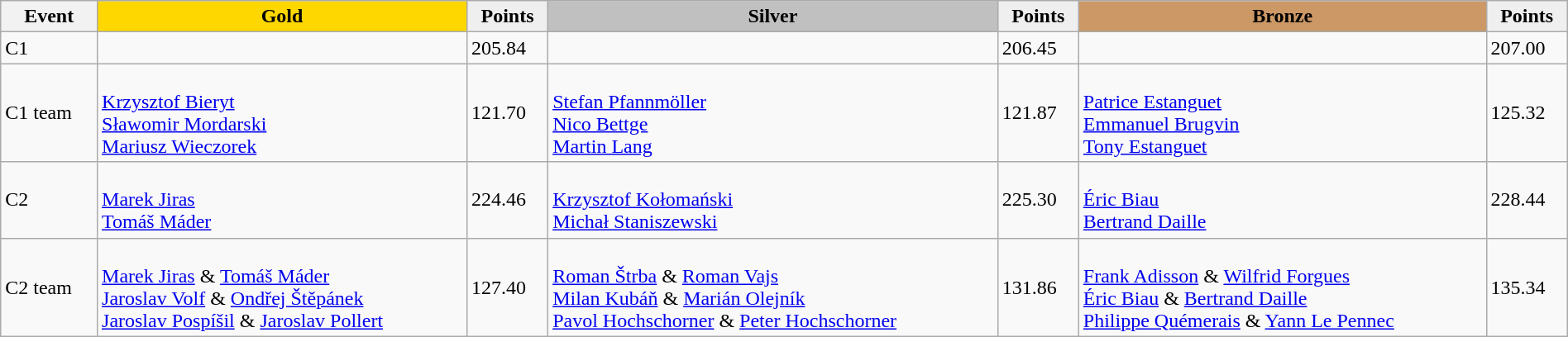<table class="wikitable" width=100%>
<tr>
<th>Event</th>
<td align=center bgcolor="gold"><strong>Gold</strong></td>
<td align=center bgcolor="EFEFEF"><strong>Points</strong></td>
<td align=center bgcolor="silver"><strong>Silver</strong></td>
<td align=center bgcolor="EFEFEF"><strong>Points</strong></td>
<td align=center bgcolor="CC9966"><strong>Bronze</strong></td>
<td align=center bgcolor="EFEFEF"><strong>Points</strong></td>
</tr>
<tr>
<td>C1</td>
<td></td>
<td>205.84</td>
<td></td>
<td>206.45</td>
<td></td>
<td>207.00</td>
</tr>
<tr>
<td>C1 team</td>
<td><br><a href='#'>Krzysztof Bieryt</a><br><a href='#'>Sławomir Mordarski</a><br><a href='#'>Mariusz Wieczorek</a></td>
<td>121.70</td>
<td><br><a href='#'>Stefan Pfannmöller</a><br><a href='#'>Nico Bettge</a><br><a href='#'>Martin Lang</a></td>
<td>121.87</td>
<td><br><a href='#'>Patrice Estanguet</a><br><a href='#'>Emmanuel Brugvin</a><br><a href='#'>Tony Estanguet</a></td>
<td>125.32</td>
</tr>
<tr>
<td>C2</td>
<td><br><a href='#'>Marek Jiras</a><br><a href='#'>Tomáš Máder</a></td>
<td>224.46</td>
<td><br><a href='#'>Krzysztof Kołomański</a><br><a href='#'>Michał Staniszewski</a></td>
<td>225.30</td>
<td><br><a href='#'>Éric Biau</a><br><a href='#'>Bertrand Daille</a></td>
<td>228.44</td>
</tr>
<tr>
<td>C2 team</td>
<td><br><a href='#'>Marek Jiras</a> & <a href='#'>Tomáš Máder</a><br><a href='#'>Jaroslav Volf</a> & <a href='#'>Ondřej Štěpánek</a><br><a href='#'>Jaroslav Pospíšil</a> & <a href='#'>Jaroslav Pollert</a></td>
<td>127.40</td>
<td><br><a href='#'>Roman Štrba</a> & <a href='#'>Roman Vajs</a><br><a href='#'>Milan Kubáň</a> & <a href='#'>Marián Olejník</a><br><a href='#'>Pavol Hochschorner</a> & <a href='#'>Peter Hochschorner</a></td>
<td>131.86</td>
<td><br><a href='#'>Frank Adisson</a> & <a href='#'>Wilfrid Forgues</a><br><a href='#'>Éric Biau</a> & <a href='#'>Bertrand Daille</a><br><a href='#'>Philippe Quémerais</a> & <a href='#'>Yann Le Pennec</a></td>
<td>135.34</td>
</tr>
</table>
